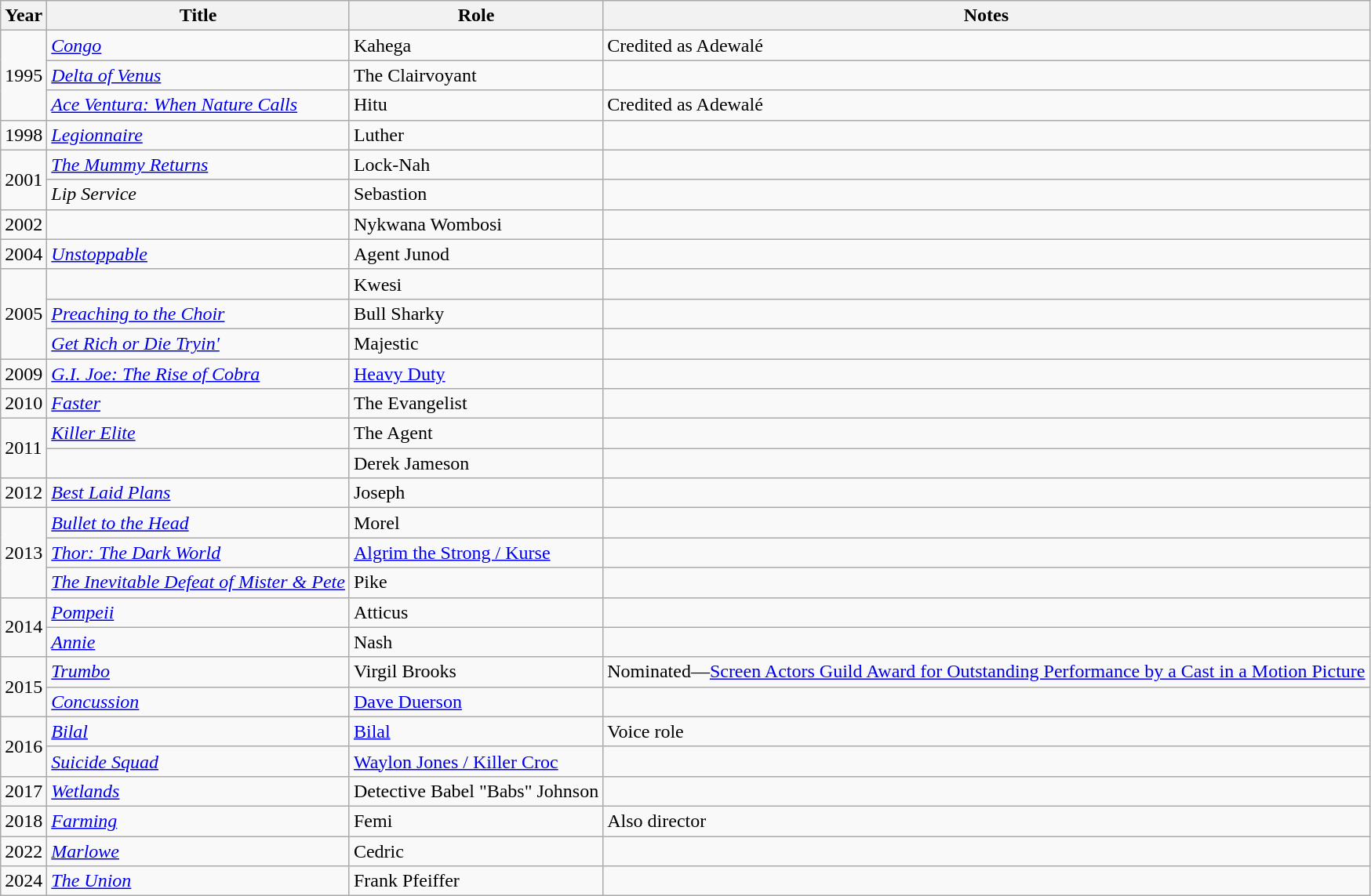<table class="wikitable sortable">
<tr>
<th>Year</th>
<th>Title</th>
<th>Role</th>
<th class="unsortable">Notes</th>
</tr>
<tr>
<td rowspan="3">1995</td>
<td><em><a href='#'>Congo</a></em></td>
<td>Kahega</td>
<td>Credited as Adewalé</td>
</tr>
<tr>
<td><em><a href='#'>Delta of Venus</a></em></td>
<td>The Clairvoyant</td>
<td></td>
</tr>
<tr>
<td><em><a href='#'>Ace Ventura: When Nature Calls</a></em></td>
<td>Hitu</td>
<td>Credited as Adewalé</td>
</tr>
<tr>
<td>1998</td>
<td><em><a href='#'>Legionnaire</a></em></td>
<td>Luther</td>
<td></td>
</tr>
<tr>
<td rowspan="2">2001</td>
<td><em><a href='#'>The Mummy Returns</a></em></td>
<td>Lock-Nah</td>
<td></td>
</tr>
<tr>
<td><em>Lip Service</em></td>
<td>Sebastion</td>
<td></td>
</tr>
<tr>
<td>2002</td>
<td><em></em></td>
<td>Nykwana Wombosi</td>
<td></td>
</tr>
<tr>
<td>2004</td>
<td><em><a href='#'>Unstoppable</a></em></td>
<td>Agent Junod</td>
<td></td>
</tr>
<tr>
<td rowspan="3">2005</td>
<td><em></em></td>
<td>Kwesi</td>
<td></td>
</tr>
<tr>
<td><em><a href='#'>Preaching to the Choir</a></em></td>
<td>Bull Sharky</td>
<td></td>
</tr>
<tr>
<td><em><a href='#'>Get Rich or Die Tryin'</a></em></td>
<td>Majestic</td>
<td></td>
</tr>
<tr>
<td>2009</td>
<td><em><a href='#'>G.I. Joe: The Rise of Cobra</a></em></td>
<td><a href='#'>Heavy Duty</a></td>
<td></td>
</tr>
<tr>
<td>2010</td>
<td><em><a href='#'>Faster</a></em></td>
<td>The Evangelist</td>
<td></td>
</tr>
<tr>
<td rowspan="2">2011</td>
<td><em><a href='#'>Killer Elite</a></em></td>
<td>The Agent</td>
<td></td>
</tr>
<tr>
<td><em></em></td>
<td>Derek Jameson</td>
<td></td>
</tr>
<tr>
<td>2012</td>
<td><em><a href='#'>Best Laid Plans</a></em></td>
<td>Joseph</td>
<td></td>
</tr>
<tr>
<td rowspan="3">2013</td>
<td><em><a href='#'>Bullet to the Head</a></em></td>
<td>Morel</td>
<td></td>
</tr>
<tr>
<td><em><a href='#'>Thor: The Dark World</a></em></td>
<td><a href='#'>Algrim the Strong / Kurse</a></td>
<td></td>
</tr>
<tr>
<td><em><a href='#'>The Inevitable Defeat of Mister & Pete</a></em></td>
<td>Pike</td>
<td></td>
</tr>
<tr>
<td rowspan="2">2014</td>
<td><em><a href='#'>Pompeii</a></em></td>
<td>Atticus</td>
<td></td>
</tr>
<tr>
<td><em><a href='#'>Annie</a></em></td>
<td>Nash</td>
<td></td>
</tr>
<tr>
<td rowspan="2">2015</td>
<td><em><a href='#'>Trumbo</a></em></td>
<td>Virgil Brooks</td>
<td>Nominated—<a href='#'>Screen Actors Guild Award for Outstanding Performance by a Cast in a Motion Picture</a></td>
</tr>
<tr>
<td><em><a href='#'>Concussion</a></em></td>
<td><a href='#'>Dave Duerson</a></td>
<td></td>
</tr>
<tr>
<td rowspan="2">2016</td>
<td><em><a href='#'>Bilal</a></em></td>
<td><a href='#'>Bilal</a></td>
<td>Voice role</td>
</tr>
<tr>
<td><em><a href='#'>Suicide Squad</a></em></td>
<td><a href='#'>Waylon Jones / Killer Croc</a></td>
<td></td>
</tr>
<tr>
<td>2017</td>
<td><em><a href='#'>Wetlands</a></em></td>
<td>Detective Babel "Babs" Johnson</td>
<td></td>
</tr>
<tr>
<td>2018</td>
<td><em><a href='#'>Farming</a></em></td>
<td>Femi</td>
<td>Also director</td>
</tr>
<tr>
<td>2022</td>
<td><em><a href='#'>Marlowe</a></em></td>
<td>Cedric</td>
<td></td>
</tr>
<tr>
<td>2024</td>
<td><em><a href='#'>The Union</a></em></td>
<td>Frank Pfeiffer</td>
<td></td>
</tr>
</table>
